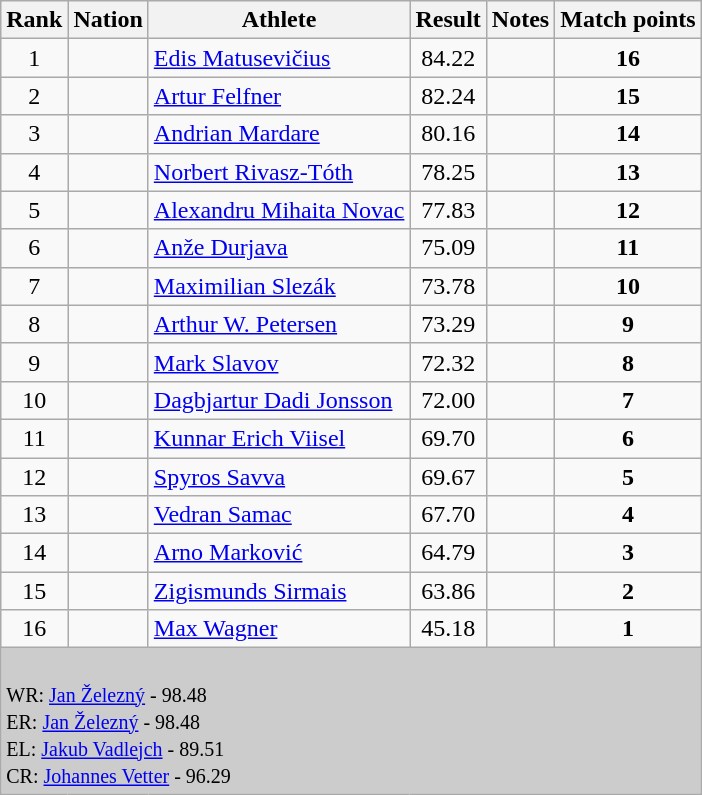<table class="wikitable sortable" style="text-align:left;">
<tr>
<th>Rank</th>
<th>Nation</th>
<th>Athlete</th>
<th>Result</th>
<th>Notes</th>
<th>Match points</th>
</tr>
<tr>
<td align=center>1</td>
<td></td>
<td><a href='#'>Edis Matusevičius</a></td>
<td align=center>84.22</td>
<td align=center></td>
<td align=center><strong>16</strong></td>
</tr>
<tr>
<td align=center>2</td>
<td></td>
<td><a href='#'>Artur Felfner</a></td>
<td align=center>82.24</td>
<td align=center></td>
<td align=center><strong>15</strong></td>
</tr>
<tr>
<td align=center>3</td>
<td></td>
<td><a href='#'>Andrian Mardare</a></td>
<td align=center>80.16</td>
<td></td>
<td align=center><strong>14</strong></td>
</tr>
<tr>
<td align=center>4</td>
<td></td>
<td><a href='#'>Norbert Rivasz-Tóth</a></td>
<td align=center>78.25</td>
<td></td>
<td align=center><strong>13</strong></td>
</tr>
<tr>
<td align=center>5</td>
<td></td>
<td><a href='#'>Alexandru Mihaita Novac</a></td>
<td align=center>77.83</td>
<td align=center></td>
<td align=center><strong>12</strong></td>
</tr>
<tr>
<td align=center>6</td>
<td></td>
<td><a href='#'>Anže Durjava</a></td>
<td align=center>75.09</td>
<td></td>
<td align=center><strong>11</strong></td>
</tr>
<tr>
<td align=center>7</td>
<td></td>
<td><a href='#'>Maximilian Slezák</a></td>
<td align=center>73.78</td>
<td></td>
<td align=center><strong>10</strong></td>
</tr>
<tr>
<td align=center>8</td>
<td></td>
<td><a href='#'>Arthur W. Petersen</a></td>
<td align=center>73.29</td>
<td></td>
<td align=center><strong>9</strong></td>
</tr>
<tr>
<td align=center>9</td>
<td></td>
<td><a href='#'>Mark Slavov</a></td>
<td align=center>72.32</td>
<td align=center></td>
<td align=center><strong>8</strong></td>
</tr>
<tr>
<td align=center>10</td>
<td></td>
<td><a href='#'>Dagbjartur Dadi Jonsson</a></td>
<td align=center>72.00</td>
<td></td>
<td align=center><strong>7</strong></td>
</tr>
<tr>
<td align=center>11</td>
<td></td>
<td><a href='#'>Kunnar Erich Viisel</a></td>
<td align=center>69.70</td>
<td align=center></td>
<td align=center><strong>6</strong></td>
</tr>
<tr>
<td align=center>12</td>
<td></td>
<td><a href='#'>Spyros Savva</a></td>
<td align=center>69.67</td>
<td></td>
<td align=center><strong>5</strong></td>
</tr>
<tr>
<td align=center>13</td>
<td></td>
<td><a href='#'>Vedran Samac</a></td>
<td align=center>67.70</td>
<td></td>
<td align=center><strong>4</strong></td>
</tr>
<tr>
<td align=center>14</td>
<td></td>
<td><a href='#'>Arno Marković</a></td>
<td align=center>64.79</td>
<td></td>
<td align=center><strong>3</strong></td>
</tr>
<tr>
<td align=center>15</td>
<td></td>
<td><a href='#'>Zigismunds Sirmais</a></td>
<td align=center>63.86</td>
<td></td>
<td align=center><strong>2</strong></td>
</tr>
<tr>
<td align=center>16</td>
<td></td>
<td><a href='#'>Max Wagner</a></td>
<td align=center>45.18</td>
<td align=center></td>
<td align=center><strong>1</strong></td>
</tr>
<tr>
<td colspan="6" bgcolor="#cccccc"><br>
<small>WR:   <a href='#'>Jan Železný</a> - 98.48<br>ER:  <a href='#'>Jan Železný</a> - 98.48<br></small>
<small>EL:   <a href='#'>Jakub Vadlejch</a> - 89.51<br>CR:  <a href='#'>Johannes Vetter</a> - 96.29</small></td>
</tr>
</table>
